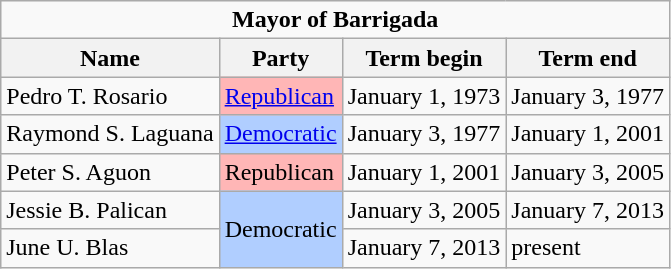<table class="wikitable">
<tr>
<td colspan="4" align=center><strong>Mayor of Barrigada</strong></td>
</tr>
<tr>
<th>Name</th>
<th>Party</th>
<th>Term begin</th>
<th>Term end</th>
</tr>
<tr>
<td>Pedro T. Rosario</td>
<td style="background-color: #FFB6B6";><a href='#'>Republican</a></td>
<td>January 1, 1973</td>
<td>January 3, 1977</td>
</tr>
<tr>
<td>Raymond S. Laguana</td>
<td style="background-color: #B0CEFF";><a href='#'>Democratic</a></td>
<td>January 3, 1977</td>
<td>January 1, 2001</td>
</tr>
<tr>
<td>Peter S. Aguon</td>
<td style="background-color: #FFB6B6";>Republican</td>
<td>January 1, 2001</td>
<td>January 3, 2005</td>
</tr>
<tr>
<td>Jessie B. Palican</td>
<td style="background-color: #B0CEFF"; rowspan="2">Democratic</td>
<td>January 3, 2005</td>
<td>January 7, 2013</td>
</tr>
<tr>
<td>June U. Blas</td>
<td>January 7, 2013</td>
<td>present</td>
</tr>
</table>
